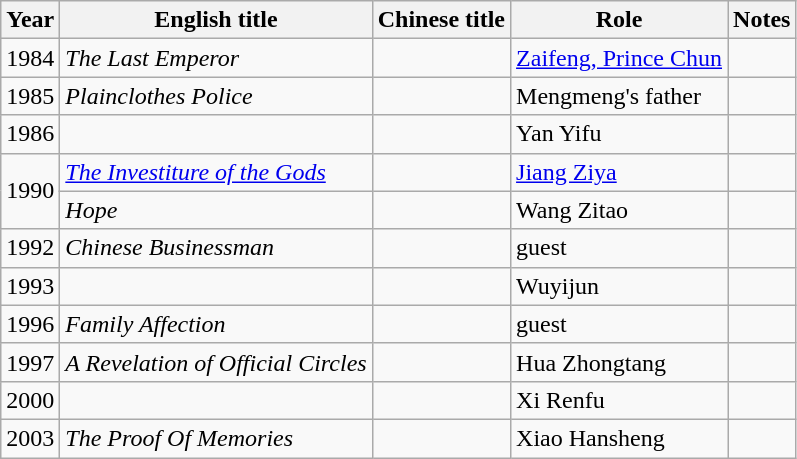<table class="wikitable">
<tr>
<th>Year</th>
<th>English title</th>
<th>Chinese title</th>
<th>Role</th>
<th>Notes</th>
</tr>
<tr>
<td>1984</td>
<td><em>The Last Emperor</em></td>
<td></td>
<td><a href='#'>Zaifeng, Prince Chun</a></td>
<td></td>
</tr>
<tr>
<td>1985</td>
<td><em>Plainclothes Police</em></td>
<td></td>
<td>Mengmeng's father</td>
<td></td>
</tr>
<tr>
<td>1986</td>
<td></td>
<td></td>
<td>Yan Yifu</td>
<td></td>
</tr>
<tr>
<td rowspan="2">1990</td>
<td><em><a href='#'>The Investiture of the Gods</a></em></td>
<td></td>
<td><a href='#'>Jiang Ziya</a></td>
<td></td>
</tr>
<tr>
<td><em>Hope</em></td>
<td></td>
<td>Wang Zitao</td>
<td></td>
</tr>
<tr>
<td>1992</td>
<td><em>Chinese Businessman</em></td>
<td></td>
<td>guest</td>
<td></td>
</tr>
<tr>
<td>1993</td>
<td></td>
<td></td>
<td>Wuyijun</td>
<td></td>
</tr>
<tr>
<td>1996</td>
<td><em>Family Affection</em></td>
<td></td>
<td>guest</td>
<td></td>
</tr>
<tr>
<td>1997</td>
<td><em>A Revelation of Official Circles</em></td>
<td></td>
<td>Hua Zhongtang</td>
<td></td>
</tr>
<tr>
<td>2000</td>
<td></td>
<td></td>
<td>Xi Renfu</td>
<td></td>
</tr>
<tr>
<td>2003</td>
<td><em>The Proof Of Memories</em></td>
<td></td>
<td>Xiao Hansheng</td>
<td></td>
</tr>
</table>
